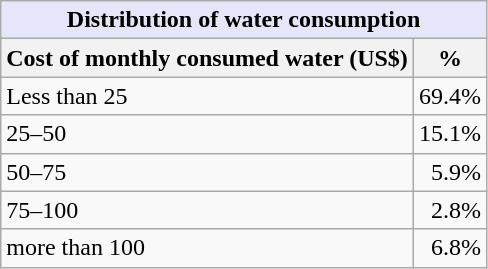<table class="wikitable">
<tr>
<th style="background:#E6E6FA" colspan=2>Distribution of water consumption</th>
</tr>
<tr>
<th>Cost of monthly consumed water (US$)</th>
<th>%<br></th>
</tr>
<tr>
<td>Less than 25</td>
<td align="right">69.4%</td>
</tr>
<tr>
<td>25–50</td>
<td align="right">15.1%</td>
</tr>
<tr>
<td>50–75</td>
<td align="right">5.9%</td>
</tr>
<tr>
<td>75–100</td>
<td align="right">2.8%</td>
</tr>
<tr>
<td>more than 100</td>
<td align="right">6.8%</td>
</tr>
</table>
